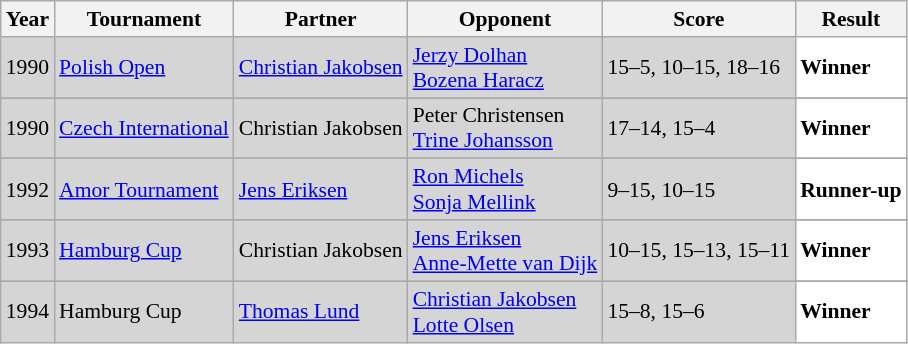<table class="sortable wikitable" style="font-size: 90%;">
<tr>
<th>Year</th>
<th>Tournament</th>
<th>Partner</th>
<th>Opponent</th>
<th>Score</th>
<th>Result</th>
</tr>
<tr style="background:#D5D5D5">
<td align="center">1990</td>
<td align="left"><a href='#'>Polish Open</a></td>
<td align="left"> <a href='#'>Christian Jakobsen</a></td>
<td align="left"> <a href='#'>Jerzy Dolhan</a><br> <a href='#'>Bozena Haracz</a></td>
<td align="left">15–5, 10–15, 18–16</td>
<td style="text-align:left; background:white"> <strong>Winner</strong></td>
</tr>
<tr>
</tr>
<tr style="background:#D5D5D5">
<td align="center">1990</td>
<td align="left"><a href='#'>Czech International</a></td>
<td align="left"> Christian Jakobsen</td>
<td align="left"> Peter Christensen <br> <a href='#'>Trine Johansson</a></td>
<td align="left">17–14, 15–4</td>
<td style="text-align:left; background:white"> <strong>Winner</strong></td>
</tr>
<tr>
</tr>
<tr style="background:#D5D5D5">
<td align="center">1992</td>
<td align="left"><a href='#'>Amor Tournament</a></td>
<td align="left"> <a href='#'>Jens Eriksen</a></td>
<td align="left"> <a href='#'>Ron Michels</a> <br> <a href='#'>Sonja Mellink</a></td>
<td align="left">9–15, 10–15</td>
<td style="text-align:left; background:white"> <strong>Runner-up</strong></td>
</tr>
<tr>
</tr>
<tr style="background:#D5D5D5">
<td align="center">1993</td>
<td align="left"><a href='#'>Hamburg Cup</a></td>
<td align="left"> Christian Jakobsen</td>
<td align="left"> <a href='#'>Jens Eriksen</a><br> <a href='#'>Anne-Mette van Dijk</a></td>
<td align="left">10–15, 15–13, 15–11</td>
<td style="text-align:left; background:white"> <strong>Winner</strong></td>
</tr>
<tr>
</tr>
<tr style="background:#D5D5D5">
<td align="center">1994</td>
<td align="left">Hamburg Cup</td>
<td align="left"> <a href='#'>Thomas Lund</a></td>
<td align="left"> <a href='#'>Christian Jakobsen</a> <br> <a href='#'>Lotte Olsen</a></td>
<td align="left">15–8, 15–6</td>
<td style="text-align:left; background:white"> <strong>Winner</strong></td>
</tr>
</table>
